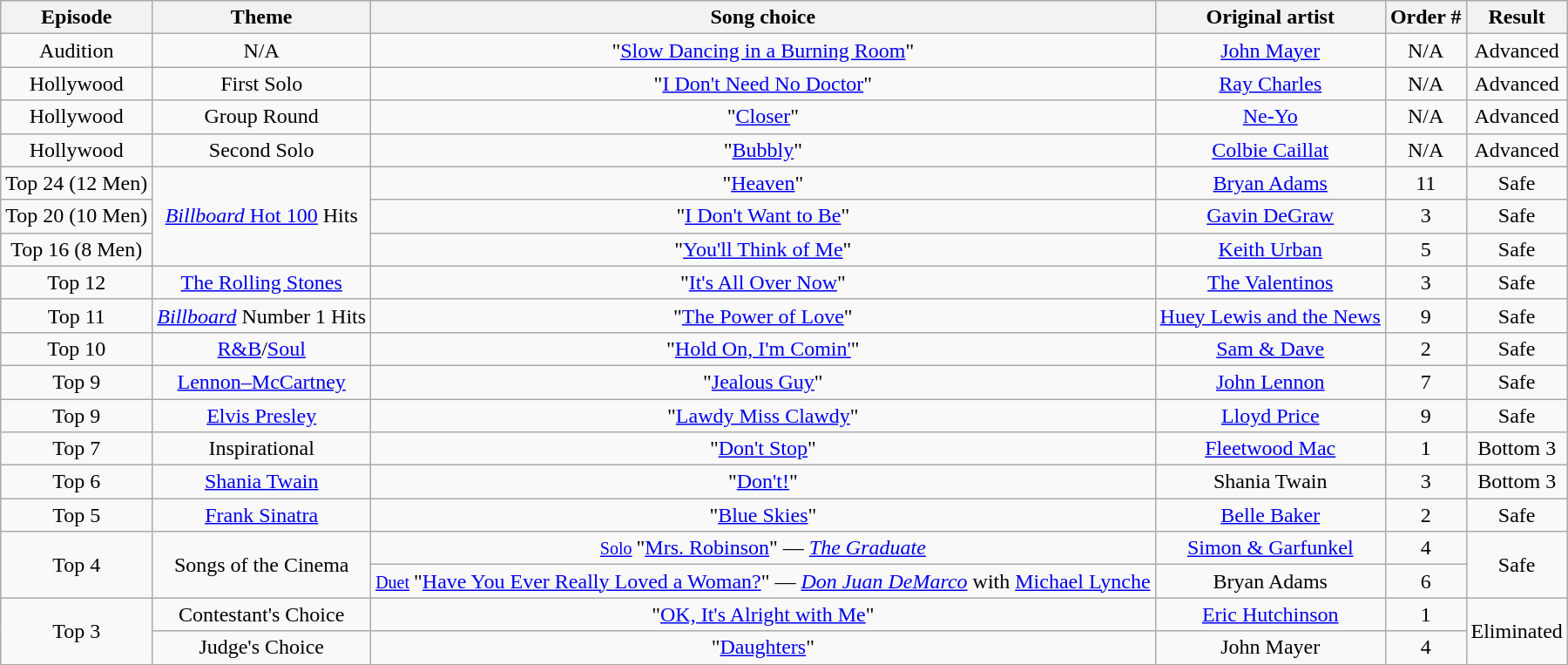<table class="wikitable" style="text-align: center;">
<tr>
<th>Episode</th>
<th>Theme</th>
<th>Song choice</th>
<th>Original artist</th>
<th>Order #</th>
<th>Result</th>
</tr>
<tr>
<td>Audition</td>
<td>N/A</td>
<td>"<a href='#'>Slow Dancing in a Burning Room</a>"</td>
<td><a href='#'>John Mayer</a></td>
<td>N/A</td>
<td>Advanced</td>
</tr>
<tr>
<td>Hollywood</td>
<td>First Solo</td>
<td>"<a href='#'>I Don't Need No Doctor</a>"</td>
<td><a href='#'>Ray Charles</a></td>
<td>N/A</td>
<td>Advanced</td>
</tr>
<tr>
<td>Hollywood</td>
<td>Group Round</td>
<td>"<a href='#'>Closer</a>"</td>
<td><a href='#'>Ne-Yo</a></td>
<td>N/A</td>
<td>Advanced</td>
</tr>
<tr>
<td>Hollywood</td>
<td>Second Solo</td>
<td>"<a href='#'>Bubbly</a>"</td>
<td><a href='#'>Colbie Caillat</a></td>
<td>N/A</td>
<td>Advanced</td>
</tr>
<tr>
<td>Top 24 (12 Men)</td>
<td rowspan="3"><a href='#'><em>Billboard</em> Hot 100</a> Hits</td>
<td>"<a href='#'>Heaven</a>"</td>
<td><a href='#'>Bryan Adams</a></td>
<td>11</td>
<td>Safe</td>
</tr>
<tr>
<td>Top 20 (10 Men)</td>
<td>"<a href='#'>I Don't Want to Be</a>"</td>
<td><a href='#'>Gavin DeGraw</a></td>
<td>3</td>
<td>Safe</td>
</tr>
<tr>
<td>Top 16 (8 Men)</td>
<td>"<a href='#'>You'll Think of Me</a>"</td>
<td><a href='#'>Keith Urban</a></td>
<td>5</td>
<td>Safe</td>
</tr>
<tr>
<td>Top 12</td>
<td><a href='#'>The Rolling Stones</a></td>
<td>"<a href='#'>It's All Over Now</a>"</td>
<td><a href='#'>The Valentinos</a></td>
<td>3</td>
<td>Safe</td>
</tr>
<tr>
<td>Top 11</td>
<td><em><a href='#'>Billboard</a></em> Number 1 Hits</td>
<td>"<a href='#'>The Power of Love</a>"</td>
<td><a href='#'>Huey Lewis and the News</a></td>
<td>9</td>
<td>Safe</td>
</tr>
<tr>
<td>Top 10</td>
<td><a href='#'>R&B</a>/<a href='#'>Soul</a></td>
<td>"<a href='#'>Hold On, I'm Comin'</a>"</td>
<td><a href='#'>Sam & Dave</a></td>
<td>2</td>
<td>Safe</td>
</tr>
<tr>
<td>Top 9</td>
<td><a href='#'>Lennon–McCartney</a></td>
<td>"<a href='#'>Jealous Guy</a>"</td>
<td><a href='#'>John Lennon</a></td>
<td>7</td>
<td>Safe</td>
</tr>
<tr>
<td>Top 9</td>
<td><a href='#'>Elvis Presley</a></td>
<td>"<a href='#'>Lawdy Miss Clawdy</a>"</td>
<td><a href='#'>Lloyd Price</a></td>
<td>9</td>
<td>Safe</td>
</tr>
<tr>
<td>Top 7</td>
<td>Inspirational</td>
<td>"<a href='#'>Don't Stop</a>"</td>
<td><a href='#'>Fleetwood Mac</a></td>
<td>1</td>
<td>Bottom 3</td>
</tr>
<tr>
<td>Top 6</td>
<td><a href='#'>Shania Twain</a></td>
<td>"<a href='#'>Don't!</a>"</td>
<td>Shania Twain</td>
<td>3</td>
<td>Bottom 3</td>
</tr>
<tr>
<td>Top 5</td>
<td><a href='#'>Frank Sinatra</a></td>
<td>"<a href='#'>Blue Skies</a>"</td>
<td><a href='#'>Belle Baker</a></td>
<td>2</td>
<td>Safe</td>
</tr>
<tr>
<td rowspan="2">Top 4</td>
<td rowspan="2">Songs of the Cinema</td>
<td><small><a href='#'>Solo</a> </small> "<a href='#'>Mrs. Robinson</a>" — <em><a href='#'>The Graduate</a></em></td>
<td><a href='#'>Simon & Garfunkel</a></td>
<td>4</td>
<td rowspan="2">Safe</td>
</tr>
<tr>
<td><small><a href='#'>Duet</a> </small> "<a href='#'>Have You Ever Really Loved a Woman?</a>" — <em><a href='#'>Don Juan DeMarco</a></em> with <a href='#'>Michael Lynche</a></td>
<td>Bryan Adams</td>
<td>6</td>
</tr>
<tr>
<td rowspan="2">Top 3</td>
<td>Contestant's Choice</td>
<td>"<a href='#'>OK, It's Alright with Me</a>"</td>
<td><a href='#'>Eric Hutchinson</a></td>
<td>1</td>
<td rowspan="2">Eliminated</td>
</tr>
<tr>
<td>Judge's Choice</td>
<td>"<a href='#'>Daughters</a>"</td>
<td>John Mayer</td>
<td>4</td>
</tr>
</table>
